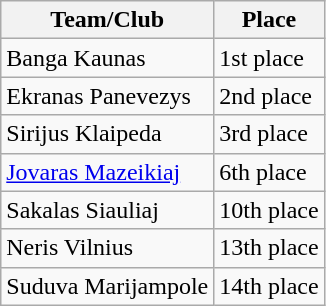<table class="wikitable">
<tr>
<th>Team/Club</th>
<th>Place</th>
</tr>
<tr>
<td>Banga Kaunas</td>
<td>1st place</td>
</tr>
<tr>
<td>Ekranas Panevezys</td>
<td>2nd place</td>
</tr>
<tr>
<td>Sirijus Klaipeda</td>
<td>3rd place</td>
</tr>
<tr>
<td><a href='#'>Jovaras Mazeikiaj</a></td>
<td>6th place</td>
</tr>
<tr>
<td>Sakalas Siauliaj</td>
<td>10th place</td>
</tr>
<tr>
<td>Neris Vilnius</td>
<td>13th place</td>
</tr>
<tr>
<td>Suduva Marijampole</td>
<td>14th place</td>
</tr>
</table>
